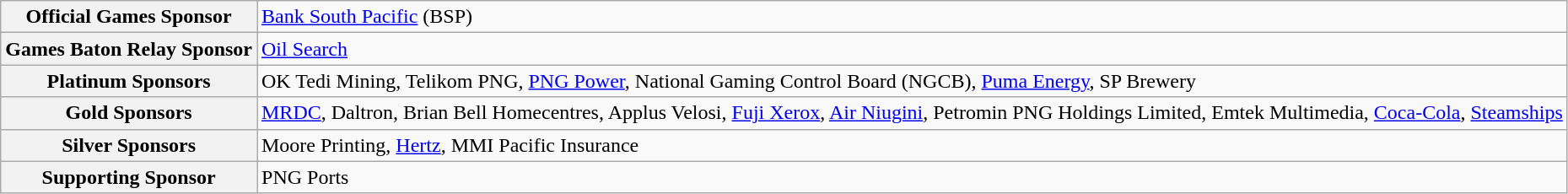<table class="wikitable sortable">
<tr>
<th>Official Games Sponsor</th>
<td><a href='#'>Bank South Pacific</a> (BSP)</td>
</tr>
<tr>
<th>Games Baton Relay Sponsor</th>
<td><a href='#'>Oil Search</a></td>
</tr>
<tr>
<th>Platinum Sponsors</th>
<td>OK Tedi Mining, Telikom PNG, <a href='#'>PNG Power</a>, National Gaming Control Board (NGCB), <a href='#'>Puma Energy</a>, SP Brewery</td>
</tr>
<tr>
<th>Gold Sponsors</th>
<td><a href='#'>MRDC</a>, Daltron, Brian Bell Homecentres, Applus Velosi, <a href='#'>Fuji Xerox</a>, <a href='#'>Air Niugini</a>, Petromin PNG Holdings Limited, Emtek Multimedia, <a href='#'>Coca-Cola</a>, <a href='#'>Steamships</a></td>
</tr>
<tr>
<th>Silver Sponsors</th>
<td>Moore Printing, <a href='#'>Hertz</a>, MMI Pacific Insurance</td>
</tr>
<tr>
<th>Supporting Sponsor</th>
<td>PNG Ports</td>
</tr>
</table>
